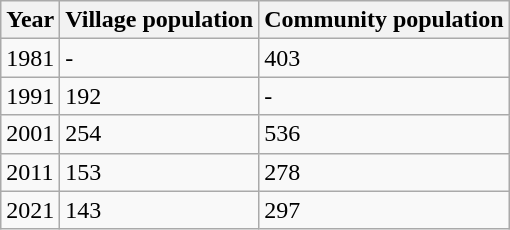<table class="wikitable">
<tr>
<th>Year</th>
<th>Village population</th>
<th>Community population</th>
</tr>
<tr>
<td>1981</td>
<td>-</td>
<td>403</td>
</tr>
<tr>
<td>1991</td>
<td>192</td>
<td>-</td>
</tr>
<tr>
<td>2001</td>
<td>254</td>
<td>536</td>
</tr>
<tr>
<td>2011</td>
<td>153</td>
<td>278</td>
</tr>
<tr>
<td>2021</td>
<td>143</td>
<td>297</td>
</tr>
</table>
